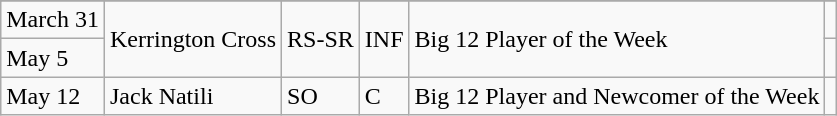<table class="wikitable">
<tr>
</tr>
<tr>
</tr>
<tr>
<td>March 31</td>
<td rowspan=2>Kerrington Cross</td>
<td rowspan=2>RS-SR</td>
<td rowspan=2>INF</td>
<td rowspan=2>Big 12 Player of the Week</td>
<td></td>
</tr>
<tr>
<td>May 5</td>
<td></td>
</tr>
<tr>
<td>May 12</td>
<td rowspan=1>Jack Natili</td>
<td rowspan=1>SO</td>
<td rowspan=1>C</td>
<td rowspan=1>Big 12 Player and Newcomer of the Week</td>
<td></td>
</tr>
</table>
